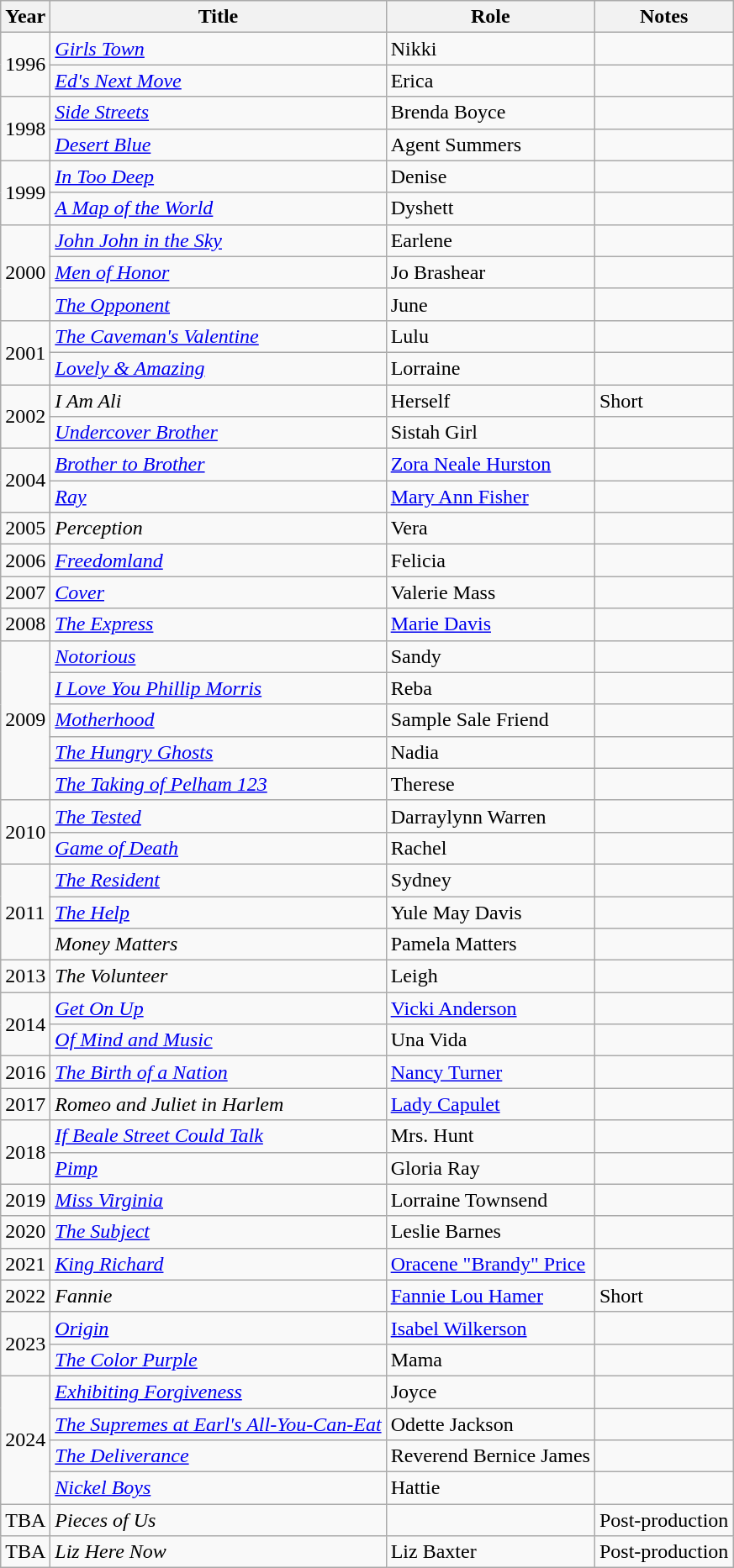<table class="wikitable sortable">
<tr>
<th>Year</th>
<th>Title</th>
<th>Role</th>
<th class=unsortable>Notes</th>
</tr>
<tr>
<td rowspan=2>1996</td>
<td><em><a href='#'>Girls Town</a></em></td>
<td>Nikki</td>
<td></td>
</tr>
<tr>
<td><em><a href='#'>Ed's Next Move</a></em></td>
<td>Erica</td>
<td></td>
</tr>
<tr>
<td rowspan=2>1998</td>
<td><em><a href='#'>Side Streets</a></em></td>
<td>Brenda Boyce</td>
<td></td>
</tr>
<tr>
<td><em><a href='#'>Desert Blue</a></em></td>
<td>Agent Summers</td>
<td></td>
</tr>
<tr>
<td rowspan=2>1999</td>
<td><em><a href='#'>In Too Deep</a></em></td>
<td>Denise</td>
<td></td>
</tr>
<tr>
<td><em><a href='#'>A Map of the World</a></em></td>
<td>Dyshett</td>
<td></td>
</tr>
<tr>
<td rowspan=3>2000</td>
<td><em><a href='#'>John John in the Sky</a></em></td>
<td>Earlene</td>
<td></td>
</tr>
<tr>
<td><em><a href='#'>Men of Honor</a></em></td>
<td>Jo Brashear</td>
<td></td>
</tr>
<tr>
<td><em><a href='#'>The Opponent</a></em></td>
<td>June</td>
<td></td>
</tr>
<tr>
<td rowspan=2>2001</td>
<td><em><a href='#'>The Caveman's Valentine</a></em></td>
<td>Lulu</td>
<td></td>
</tr>
<tr>
<td><em><a href='#'>Lovely & Amazing</a></em></td>
<td>Lorraine</td>
<td></td>
</tr>
<tr>
<td rowspan=2>2002</td>
<td><em>I Am Ali</em></td>
<td>Herself</td>
<td>Short</td>
</tr>
<tr>
<td><em><a href='#'>Undercover Brother</a></em></td>
<td>Sistah Girl</td>
<td></td>
</tr>
<tr>
<td rowspan=2>2004</td>
<td><em><a href='#'>Brother to Brother</a></em></td>
<td><a href='#'>Zora Neale Hurston</a></td>
<td></td>
</tr>
<tr>
<td><em><a href='#'>Ray</a></em></td>
<td><a href='#'>Mary Ann Fisher</a></td>
<td></td>
</tr>
<tr>
<td>2005</td>
<td><em>Perception</em></td>
<td>Vera</td>
<td></td>
</tr>
<tr>
<td>2006</td>
<td><em><a href='#'>Freedomland</a></em></td>
<td>Felicia</td>
<td></td>
</tr>
<tr>
<td>2007</td>
<td><em><a href='#'>Cover</a></em></td>
<td>Valerie Mass</td>
<td></td>
</tr>
<tr>
<td>2008</td>
<td><em><a href='#'>The Express</a></em></td>
<td><a href='#'>Marie Davis</a></td>
<td></td>
</tr>
<tr>
<td rowspan=5>2009</td>
<td><em><a href='#'>Notorious</a></em></td>
<td>Sandy</td>
<td></td>
</tr>
<tr>
<td><em><a href='#'>I Love You Phillip Morris</a></em></td>
<td>Reba</td>
<td></td>
</tr>
<tr>
<td><em><a href='#'>Motherhood</a></em></td>
<td>Sample Sale Friend</td>
<td></td>
</tr>
<tr>
<td><em><a href='#'>The Hungry Ghosts</a></em></td>
<td>Nadia</td>
<td></td>
</tr>
<tr>
<td><em><a href='#'>The Taking of Pelham 123</a></em></td>
<td>Therese</td>
<td></td>
</tr>
<tr>
<td rowspan=2>2010</td>
<td><em><a href='#'>The Tested</a></em></td>
<td>Darraylynn Warren</td>
<td></td>
</tr>
<tr>
<td><em><a href='#'>Game of Death</a></em></td>
<td>Rachel</td>
<td></td>
</tr>
<tr>
<td rowspan=3>2011</td>
<td><em><a href='#'>The Resident</a></em></td>
<td>Sydney</td>
<td></td>
</tr>
<tr>
<td><em><a href='#'>The Help</a></em></td>
<td>Yule May Davis</td>
<td></td>
</tr>
<tr>
<td><em>Money Matters</em></td>
<td>Pamela Matters</td>
<td></td>
</tr>
<tr>
<td>2013</td>
<td><em>The Volunteer</em></td>
<td>Leigh</td>
<td></td>
</tr>
<tr>
<td rowspan=2>2014</td>
<td><em><a href='#'>Get On Up</a></em></td>
<td><a href='#'>Vicki Anderson</a></td>
<td></td>
</tr>
<tr>
<td><em><a href='#'>Of Mind and Music</a></em></td>
<td>Una Vida</td>
<td></td>
</tr>
<tr>
<td>2016</td>
<td><em><a href='#'>The Birth of a Nation</a></em></td>
<td><a href='#'>Nancy Turner</a></td>
<td></td>
</tr>
<tr>
<td>2017</td>
<td><em>Romeo and Juliet in Harlem</em></td>
<td><a href='#'>Lady Capulet</a></td>
<td></td>
</tr>
<tr>
<td rowspan=2>2018</td>
<td><em><a href='#'>If Beale Street Could Talk</a></em></td>
<td>Mrs. Hunt</td>
<td></td>
</tr>
<tr>
<td><em><a href='#'>Pimp</a></em></td>
<td>Gloria Ray</td>
<td></td>
</tr>
<tr>
<td>2019</td>
<td><em><a href='#'>Miss Virginia</a></em></td>
<td>Lorraine Townsend</td>
<td></td>
</tr>
<tr>
<td>2020</td>
<td><em><a href='#'>The Subject</a></em></td>
<td>Leslie Barnes</td>
<td></td>
</tr>
<tr>
<td>2021</td>
<td><em><a href='#'>King Richard</a></em></td>
<td><a href='#'>Oracene "Brandy" Price</a></td>
<td></td>
</tr>
<tr>
<td>2022</td>
<td><em>Fannie</em></td>
<td><a href='#'>Fannie Lou Hamer</a></td>
<td>Short</td>
</tr>
<tr>
<td rowspan=2>2023</td>
<td><em><a href='#'>Origin</a></em></td>
<td><a href='#'>Isabel Wilkerson</a></td>
<td></td>
</tr>
<tr>
<td><em><a href='#'>The Color Purple</a></em></td>
<td>Mama</td>
<td></td>
</tr>
<tr>
<td rowspan="4">2024</td>
<td><em><a href='#'>Exhibiting Forgiveness</a></em></td>
<td>Joyce</td>
<td></td>
</tr>
<tr>
<td><em><a href='#'>The Supremes at Earl's All-You-Can-Eat</a></em></td>
<td>Odette Jackson</td>
<td></td>
</tr>
<tr>
<td><em><a href='#'>The Deliverance</a></em></td>
<td>Reverend Bernice James</td>
<td></td>
</tr>
<tr>
<td><em><a href='#'>Nickel Boys</a></em></td>
<td>Hattie</td>
<td></td>
</tr>
<tr>
<td>TBA</td>
<td><em>Pieces of Us</em></td>
<td></td>
<td>Post-production</td>
</tr>
<tr>
<td>TBA</td>
<td><em>Liz Here Now</em></td>
<td>Liz Baxter</td>
<td>Post-production</td>
</tr>
</table>
